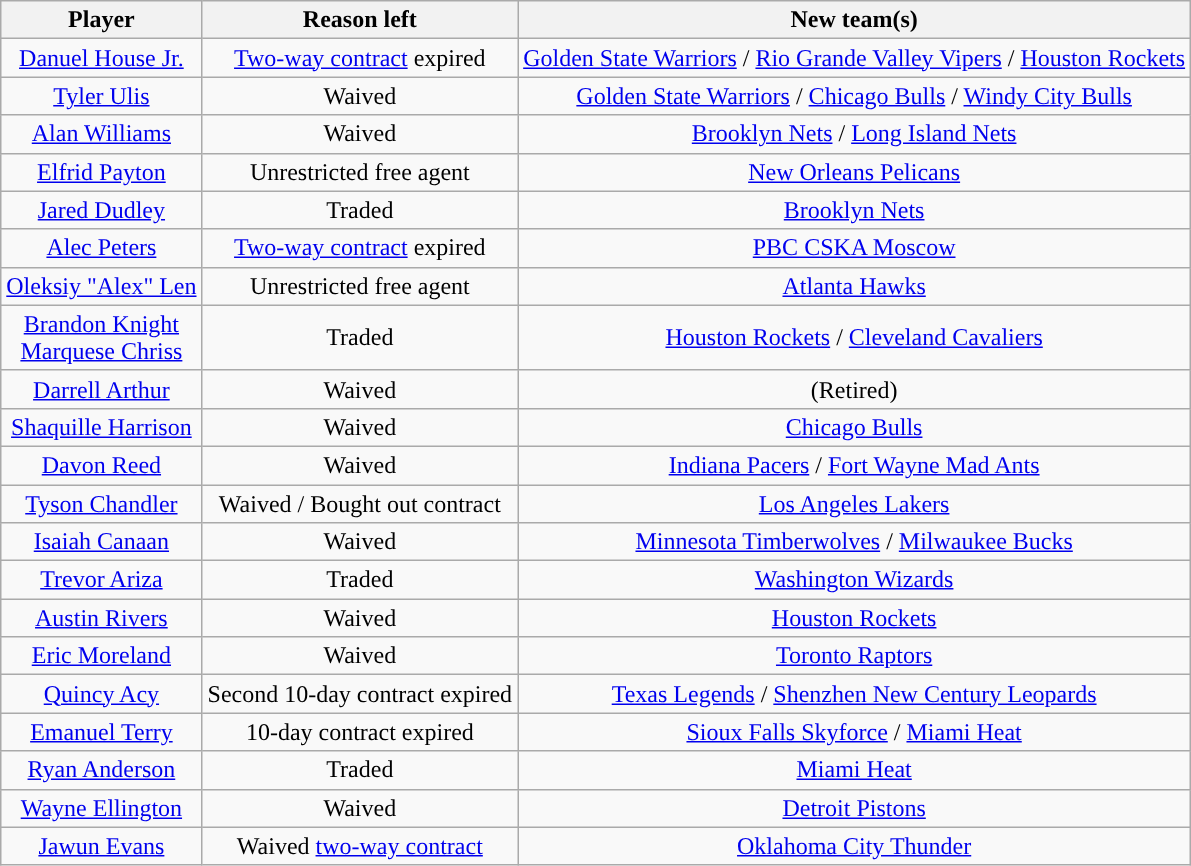<table class="wikitable sortable sortable" style="text-align: center">
<tr>
<th>Player</th>
<th>Reason left</th>
<th>New team(s)</th>
</tr>
<tr>
<td><a href='#'>Danuel House Jr.</a></td>
<td><a href='#'>Two-way contract</a> expired</td>
<td><a href='#'>Golden State Warriors</a> / <a href='#'>Rio Grande Valley Vipers</a> / <a href='#'>Houston Rockets</a></td>
</tr>
<tr>
<td><a href='#'>Tyler Ulis</a></td>
<td>Waived</td>
<td><a href='#'>Golden State Warriors</a> / <a href='#'>Chicago Bulls</a> / <a href='#'>Windy City Bulls</a></td>
</tr>
<tr>
<td><a href='#'>Alan Williams</a></td>
<td>Waived</td>
<td><a href='#'>Brooklyn Nets</a> / <a href='#'>Long Island Nets</a></td>
</tr>
<tr>
<td><a href='#'>Elfrid Payton</a></td>
<td>Unrestricted free agent</td>
<td><a href='#'>New Orleans Pelicans</a></td>
</tr>
<tr>
<td><a href='#'>Jared Dudley</a></td>
<td>Traded</td>
<td><a href='#'>Brooklyn Nets</a></td>
</tr>
<tr>
<td><a href='#'>Alec Peters</a></td>
<td><a href='#'>Two-way contract</a> expired</td>
<td> <a href='#'>PBC CSKA Moscow</a></td>
</tr>
<tr>
<td><a href='#'>Oleksiy "Alex" Len</a></td>
<td>Unrestricted free agent</td>
<td><a href='#'>Atlanta Hawks</a></td>
</tr>
<tr>
<td><a href='#'>Brandon Knight</a><br><a href='#'>Marquese Chriss</a></td>
<td>Traded</td>
<td><a href='#'>Houston Rockets</a> / <a href='#'>Cleveland Cavaliers</a></td>
</tr>
<tr>
<td><a href='#'>Darrell Arthur</a></td>
<td>Waived</td>
<td> (Retired)</td>
</tr>
<tr>
<td><a href='#'>Shaquille Harrison</a></td>
<td>Waived</td>
<td><a href='#'>Chicago Bulls</a></td>
</tr>
<tr>
<td><a href='#'>Davon Reed</a></td>
<td>Waived</td>
<td><a href='#'>Indiana Pacers</a> / <a href='#'>Fort Wayne Mad Ants</a></td>
</tr>
<tr>
<td><a href='#'>Tyson Chandler</a></td>
<td>Waived / Bought out contract</td>
<td><a href='#'>Los Angeles Lakers</a></td>
</tr>
<tr>
<td><a href='#'>Isaiah Canaan</a></td>
<td>Waived</td>
<td><a href='#'>Minnesota Timberwolves</a> / <a href='#'>Milwaukee Bucks</a></td>
</tr>
<tr>
<td><a href='#'>Trevor Ariza</a></td>
<td>Traded</td>
<td><a href='#'>Washington Wizards</a></td>
</tr>
<tr>
<td><a href='#'>Austin Rivers</a></td>
<td>Waived</td>
<td><a href='#'>Houston Rockets</a></td>
</tr>
<tr>
<td><a href='#'>Eric Moreland</a></td>
<td>Waived</td>
<td> <a href='#'><span>Toronto Raptors</span></a></td>
</tr>
<tr>
<td><a href='#'>Quincy Acy</a></td>
<td>Second 10-day contract expired</td>
<td><a href='#'>Texas Legends</a> /  <a href='#'>Shenzhen New Century Leopards</a></td>
</tr>
<tr>
<td><a href='#'>Emanuel Terry</a></td>
<td>10-day contract expired</td>
<td><a href='#'>Sioux Falls Skyforce</a> / <a href='#'>Miami Heat</a></td>
</tr>
<tr>
<td><a href='#'>Ryan Anderson</a></td>
<td>Traded</td>
<td><a href='#'>Miami Heat</a></td>
</tr>
<tr>
<td><a href='#'>Wayne Ellington</a></td>
<td>Waived</td>
<td><a href='#'>Detroit Pistons</a></td>
</tr>
<tr>
<td><a href='#'>Jawun Evans</a></td>
<td>Waived <a href='#'>two-way contract</a></td>
<td><a href='#'>Oklahoma City Thunder</a></td>
</tr>
</table>
